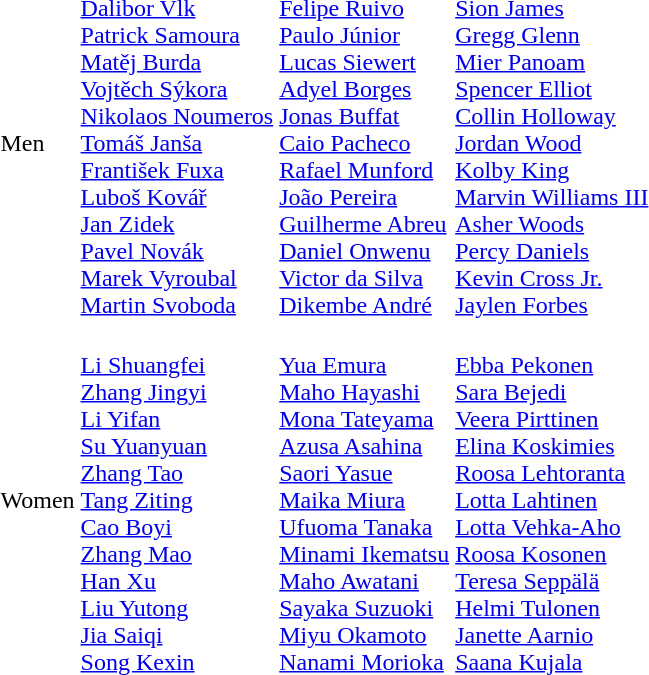<table>
<tr>
<td>Men<br></td>
<td><br><a href='#'>Dalibor Vlk</a><br><a href='#'>Patrick Samoura</a><br><a href='#'>Matěj Burda</a><br><a href='#'>Vojtěch Sýkora</a><br><a href='#'>Nikolaos Noumeros</a><br><a href='#'>Tomáš Janša</a><br><a href='#'>František Fuxa</a><br><a href='#'>Luboš Kovář</a><br><a href='#'>Jan Zidek</a><br><a href='#'>Pavel Novák</a><br><a href='#'>Marek Vyroubal</a><br><a href='#'>Martin Svoboda</a></td>
<td><br><a href='#'>Felipe Ruivo</a><br><a href='#'>Paulo Júnior</a><br><a href='#'>Lucas Siewert</a><br><a href='#'>Adyel Borges</a><br><a href='#'>Jonas Buffat</a><br><a href='#'>Caio Pacheco</a><br><a href='#'>Rafael Munford</a><br><a href='#'>João Pereira</a><br><a href='#'>Guilherme Abreu</a><br><a href='#'>Daniel Onwenu</a><br><a href='#'>Victor da Silva</a><br><a href='#'>Dikembe André</a></td>
<td><br><a href='#'>Sion James</a><br><a href='#'>Gregg Glenn</a><br><a href='#'>Mier Panoam</a><br><a href='#'>Spencer Elliot</a><br><a href='#'>Collin Holloway</a><br><a href='#'>Jordan Wood</a><br><a href='#'>Kolby King</a><br><a href='#'>Marvin Williams III</a><br><a href='#'>Asher Woods</a><br><a href='#'>Percy Daniels</a><br><a href='#'>Kevin Cross Jr.</a><br><a href='#'>Jaylen Forbes</a></td>
</tr>
<tr>
<td>Women<br></td>
<td><br><a href='#'>Li Shuangfei</a><br><a href='#'>Zhang Jingyi</a><br><a href='#'>Li Yifan</a><br><a href='#'>Su Yuanyuan</a><br><a href='#'>Zhang Tao</a><br><a href='#'>Tang Ziting</a><br><a href='#'>Cao Boyi</a><br><a href='#'>Zhang Mao</a><br><a href='#'>Han Xu</a><br><a href='#'>Liu Yutong</a><br><a href='#'>Jia Saiqi</a><br><a href='#'>Song Kexin</a></td>
<td><br><a href='#'>Yua Emura</a><br><a href='#'>Maho Hayashi</a><br><a href='#'>Mona Tateyama</a><br><a href='#'>Azusa Asahina</a><br><a href='#'>Saori Yasue</a><br><a href='#'>Maika Miura</a><br><a href='#'>Ufuoma Tanaka</a><br><a href='#'>Minami Ikematsu</a><br><a href='#'>Maho Awatani</a><br><a href='#'>Sayaka Suzuoki</a><br><a href='#'>Miyu Okamoto</a><br><a href='#'>Nanami Morioka</a></td>
<td><br><a href='#'>Ebba Pekonen</a><br><a href='#'>Sara Bejedi</a><br><a href='#'>Veera Pirttinen</a><br><a href='#'>Elina Koskimies</a><br><a href='#'>Roosa Lehtoranta</a><br><a href='#'>Lotta Lahtinen</a><br><a href='#'>Lotta Vehka-Aho</a><br><a href='#'>Roosa Kosonen</a><br><a href='#'>Teresa Seppälä</a><br><a href='#'>Helmi Tulonen</a><br><a href='#'>Janette Aarnio</a><br><a href='#'>Saana Kujala</a></td>
</tr>
</table>
